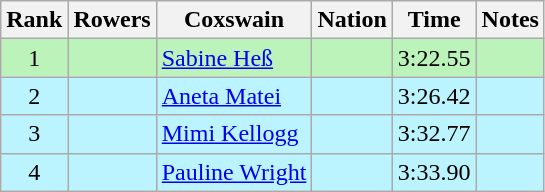<table class="wikitable sortable" style="text-align:center">
<tr>
<th>Rank</th>
<th>Rowers</th>
<th>Coxswain</th>
<th>Nation</th>
<th>Time</th>
<th>Notes</th>
</tr>
<tr bgcolor=bbf3bb>
<td>1</td>
<td align=left data-sort-value="Kühn, Gabriele"></td>
<td align=left data-sort-value="Heß, Sabine"><a href='#'>Sabine Heß</a></td>
<td align=left></td>
<td>3:22.55</td>
<td></td>
</tr>
<tr bgcolor=bbf3ff>
<td>2</td>
<td align=left data-sort-value="Marinescu, Aurelia"></td>
<td align=left data-sort-value="Matei, Aneta"><a href='#'>Aneta Matei</a></td>
<td align=left></td>
<td>3:26.42</td>
<td></td>
</tr>
<tr bgcolor=bbf3ff>
<td>3</td>
<td align=left data-sort-value="Behrens, Pam"></td>
<td align=left data-sort-value="Kellogg, Mimi"><a href='#'>Mimi Kellogg</a></td>
<td align=left></td>
<td>3:32.77</td>
<td></td>
</tr>
<tr bgcolor=bbf3ff>
<td>4</td>
<td align=left data-sort-value="Bird-Hart, Pauline"></td>
<td align=left data-sort-value="Wright, Pauline"><a href='#'>Pauline Wright</a></td>
<td align=left></td>
<td>3:33.90</td>
<td></td>
</tr>
</table>
